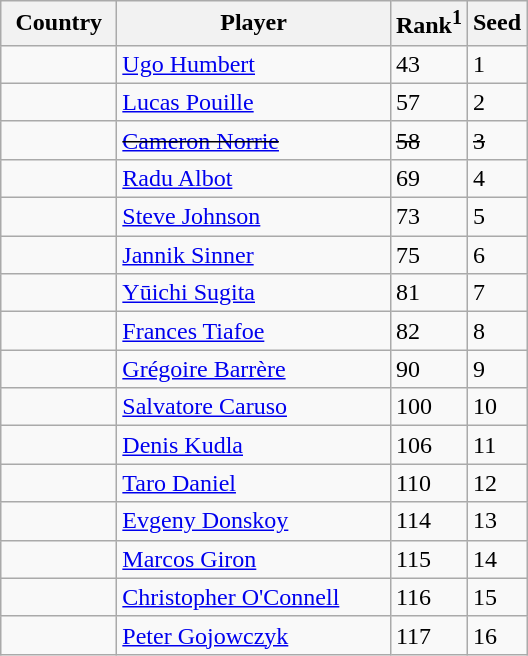<table class="sortable wikitable">
<tr>
<th width="70">Country</th>
<th width="175">Player</th>
<th>Rank<sup>1</sup></th>
<th>Seed</th>
</tr>
<tr>
<td></td>
<td><a href='#'>Ugo Humbert</a></td>
<td>43</td>
<td>1</td>
</tr>
<tr>
<td></td>
<td><a href='#'>Lucas Pouille</a></td>
<td>57</td>
<td>2</td>
</tr>
<tr>
<td><s></s></td>
<td><s><a href='#'>Cameron Norrie</a></s></td>
<td><s>58</s></td>
<td><s>3</s></td>
</tr>
<tr>
<td></td>
<td><a href='#'>Radu Albot</a></td>
<td>69</td>
<td>4</td>
</tr>
<tr>
<td></td>
<td><a href='#'>Steve Johnson</a></td>
<td>73</td>
<td>5</td>
</tr>
<tr>
<td></td>
<td><a href='#'>Jannik Sinner</a></td>
<td>75</td>
<td>6</td>
</tr>
<tr>
<td></td>
<td><a href='#'>Yūichi Sugita</a></td>
<td>81</td>
<td>7</td>
</tr>
<tr>
<td></td>
<td><a href='#'>Frances Tiafoe</a></td>
<td>82</td>
<td>8</td>
</tr>
<tr>
<td></td>
<td><a href='#'>Grégoire Barrère</a></td>
<td>90</td>
<td>9</td>
</tr>
<tr>
<td></td>
<td><a href='#'>Salvatore Caruso</a></td>
<td>100</td>
<td>10</td>
</tr>
<tr>
<td></td>
<td><a href='#'>Denis Kudla</a></td>
<td>106</td>
<td>11</td>
</tr>
<tr>
<td></td>
<td><a href='#'>Taro Daniel</a></td>
<td>110</td>
<td>12</td>
</tr>
<tr>
<td></td>
<td><a href='#'>Evgeny Donskoy</a></td>
<td>114</td>
<td>13</td>
</tr>
<tr>
<td></td>
<td><a href='#'>Marcos Giron</a></td>
<td>115</td>
<td>14</td>
</tr>
<tr>
<td></td>
<td><a href='#'>Christopher O'Connell</a></td>
<td>116</td>
<td>15</td>
</tr>
<tr>
<td></td>
<td><a href='#'>Peter Gojowczyk</a></td>
<td>117</td>
<td>16</td>
</tr>
</table>
